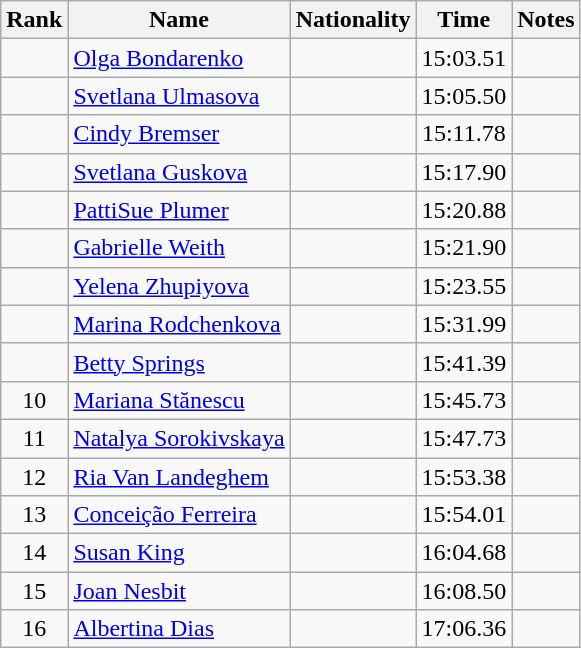<table class="wikitable sortable" style="text-align:center">
<tr>
<th>Rank</th>
<th>Name</th>
<th>Nationality</th>
<th>Time</th>
<th>Notes</th>
</tr>
<tr>
<td></td>
<td align=left><a href='#'>Olga Bondarenko</a></td>
<td align=left></td>
<td>15:03.51</td>
<td></td>
</tr>
<tr>
<td></td>
<td align=left><a href='#'>Svetlana Ulmasova</a></td>
<td align=left></td>
<td>15:05.50</td>
<td></td>
</tr>
<tr>
<td></td>
<td align=left><a href='#'>Cindy Bremser</a></td>
<td align=left></td>
<td>15:11.78</td>
<td></td>
</tr>
<tr>
<td></td>
<td align=left><a href='#'>Svetlana Guskova</a></td>
<td align=left></td>
<td>15:17.90</td>
<td></td>
</tr>
<tr>
<td></td>
<td align=left><a href='#'>PattiSue Plumer</a></td>
<td align=left></td>
<td>15:20.88</td>
<td></td>
</tr>
<tr>
<td></td>
<td align=left><a href='#'>Gabrielle Weith</a></td>
<td align=left></td>
<td>15:21.90</td>
<td></td>
</tr>
<tr>
<td></td>
<td align=left><a href='#'>Yelena Zhupiyova</a></td>
<td align=left></td>
<td>15:23.55</td>
<td></td>
</tr>
<tr>
<td></td>
<td align=left><a href='#'>Marina Rodchenkova</a></td>
<td align=left></td>
<td>15:31.99</td>
<td></td>
</tr>
<tr>
<td></td>
<td align=left><a href='#'>Betty Springs</a></td>
<td align=left></td>
<td>15:41.39</td>
<td></td>
</tr>
<tr>
<td>10</td>
<td align=left><a href='#'>Mariana Stănescu</a></td>
<td align=left></td>
<td>15:45.73</td>
<td></td>
</tr>
<tr>
<td>11</td>
<td align=left><a href='#'>Natalya Sorokivskaya</a></td>
<td align=left></td>
<td>15:47.73</td>
<td></td>
</tr>
<tr>
<td>12</td>
<td align=left><a href='#'>Ria Van Landeghem</a></td>
<td align=left></td>
<td>15:53.38</td>
<td></td>
</tr>
<tr>
<td>13</td>
<td align=left><a href='#'>Conceição Ferreira</a></td>
<td align=left></td>
<td>15:54.01</td>
<td></td>
</tr>
<tr>
<td>14</td>
<td align=left><a href='#'>Susan King</a></td>
<td align=left></td>
<td>16:04.68</td>
<td></td>
</tr>
<tr>
<td>15</td>
<td align=left><a href='#'>Joan Nesbit</a></td>
<td align=left></td>
<td>16:08.50</td>
<td></td>
</tr>
<tr>
<td>16</td>
<td align=left><a href='#'>Albertina Dias</a></td>
<td align=left></td>
<td>17:06.36</td>
<td></td>
</tr>
</table>
